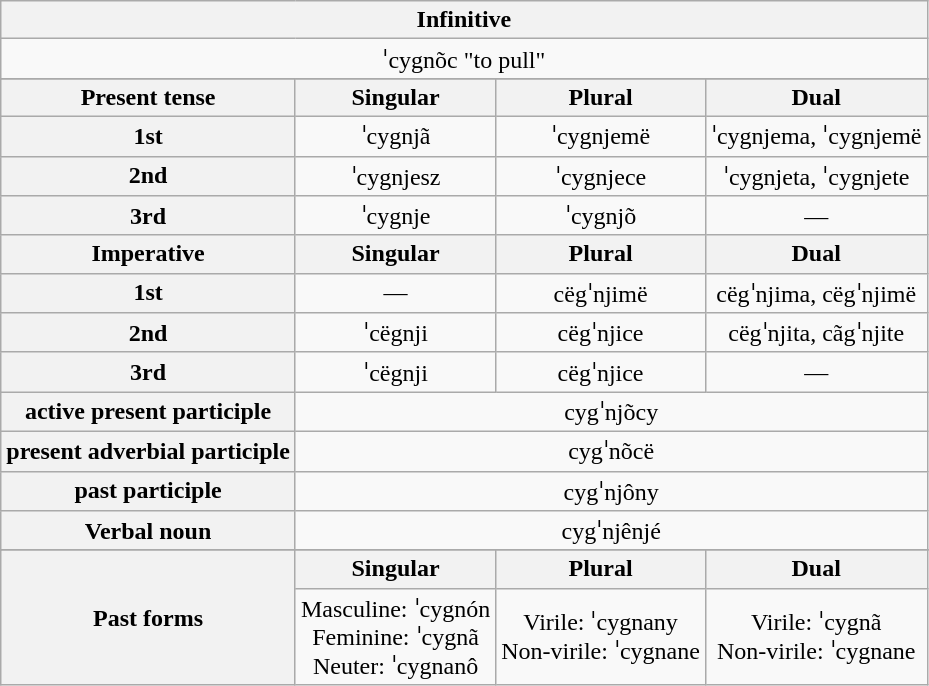<table class="wikitable" style="text-align:center;">
<tr>
<th colspan="4">Infinitive</th>
</tr>
<tr>
<td colspan="4">ˈcygnõc "to pull"</td>
</tr>
<tr>
</tr>
<tr>
<th>Present tense</th>
<th>Singular</th>
<th>Plural</th>
<th>Dual</th>
</tr>
<tr>
<th>1st</th>
<td>ˈcygnjã</td>
<td>ˈcygnjemë</td>
<td>ˈcygnjema, ˈcygnjemë</td>
</tr>
<tr>
<th>2nd</th>
<td>ˈcygnjesz</td>
<td>ˈcygnjece</td>
<td>ˈcygnjeta, ˈcygnjete</td>
</tr>
<tr>
<th>3rd</th>
<td>ˈcygnje</td>
<td>ˈcygnjõ</td>
<td>—</td>
</tr>
<tr>
<th>Imperative</th>
<th>Singular</th>
<th>Plural</th>
<th>Dual</th>
</tr>
<tr>
<th>1st</th>
<td>—</td>
<td>cëgˈnjimë</td>
<td>cëgˈnjima, cëgˈnjimë</td>
</tr>
<tr>
<th>2nd</th>
<td>ˈcëgnji</td>
<td>cëgˈnjice</td>
<td>cëgˈnjita, cãgˈnjite</td>
</tr>
<tr>
<th>3rd</th>
<td>ˈcëgnji</td>
<td>cëgˈnjice</td>
<td>—</td>
</tr>
<tr>
<th>active present participle</th>
<td colspan="3">cygˈnjõcy</td>
</tr>
<tr>
<th>present adverbial participle</th>
<td colspan="3">cygˈnõcë</td>
</tr>
<tr>
<th>past participle</th>
<td colspan="3">cygˈnjôny</td>
</tr>
<tr>
<th>Verbal noun</th>
<td colspan="3">cygˈnjênjé</td>
</tr>
<tr>
</tr>
<tr>
<th rowspan="2">Past forms</th>
<th>Singular</th>
<th>Plural</th>
<th>Dual</th>
</tr>
<tr>
<td>Masculine: ˈcygnón<br>Feminine: ˈcygnã<br>Neuter: ˈcygnanô</td>
<td>Virile: ˈcygnany<br>Non-virile: ˈcygnane</td>
<td>Virile: ˈcygnã<br>Non-virile: ˈcygnane</td>
</tr>
</table>
